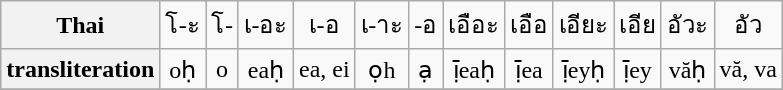<table class="wikitable" style="text-align: center">
<tr>
<th>Thai</th>
<td>โ-ะ</td>
<td>โ-</td>
<td>เ-อะ</td>
<td>เ-อ</td>
<td>เ-าะ</td>
<td>-อ</td>
<td>เอือะ</td>
<td>เอือ</td>
<td>เอียะ</td>
<td>เอีย</td>
<td>อัวะ</td>
<td>อัว</td>
</tr>
<tr>
<th>transliteration</th>
<td>oḥ</td>
<td>o</td>
<td>eaḥ</td>
<td>ea, ei</td>
<td>ọh</td>
<td>ạ</td>
<td>ị̄eaḥ</td>
<td>ị̄ea</td>
<td>ị̄eyḥ</td>
<td>ị̄ey</td>
<td>văḥ</td>
<td>vă, va</td>
</tr>
<tr>
</tr>
</table>
